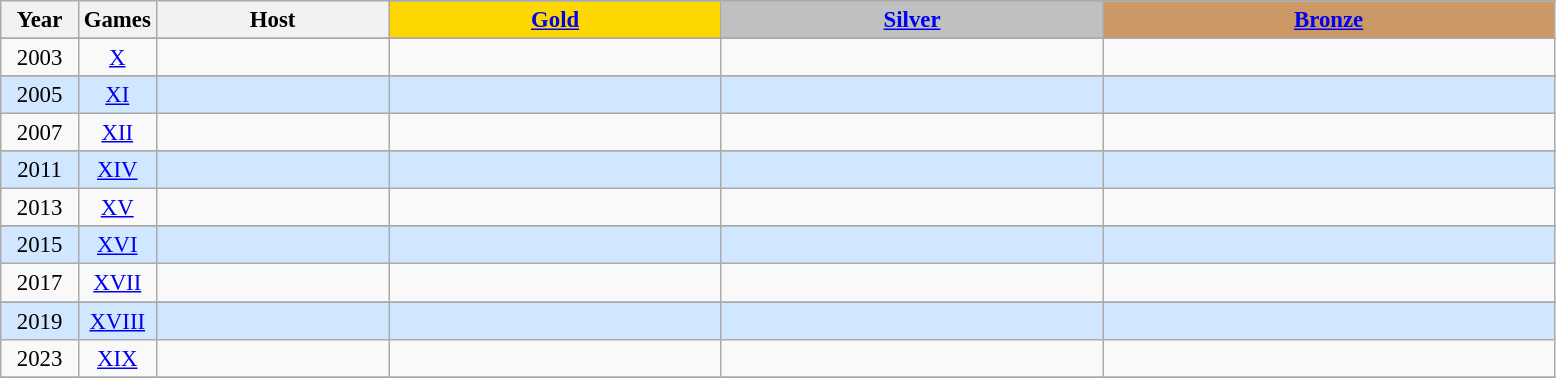<table class="wikitable" style="text-align: center; font-size:95%;">
<tr>
<th rowspan="2" style="width:5%;">Year</th>
<th rowspan="2" style="width:5%;">Games</th>
<th rowspan="2" style="width:15%;">Host</th>
</tr>
<tr>
<th style="background-color: gold"><a href='#'>Gold</a></th>
<th style="background-color: silver"><a href='#'>Silver</a></th>
<th style="background-color: #CC9966"><a href='#'>Bronze</a></th>
</tr>
<tr>
</tr>
<tr>
<td>2003</td>
<td align=center><a href='#'>X</a></td>
<td align="left"></td>
<td align="left"></td>
<td align="left"></td>
<td align="left"></td>
</tr>
<tr>
</tr>
<tr style="text-align:center; background:#d0e7ff;">
<td>2005</td>
<td align=center><a href='#'>XI</a></td>
<td align="left"></td>
<td align="left"></td>
<td align="left"></td>
<td align="left"></td>
</tr>
<tr>
<td>2007</td>
<td align=center><a href='#'>XII</a></td>
<td align="left"></td>
<td align="left"></td>
<td align="left"></td>
<td align="left"></td>
</tr>
<tr>
</tr>
<tr style="text-align:center; background:#d0e7ff;">
<td>2011</td>
<td align=center><a href='#'>XIV</a></td>
<td align="left"></td>
<td align="left"></td>
<td align="left"></td>
<td align="left"></td>
</tr>
<tr>
<td>2013</td>
<td align=center><a href='#'>XV</a></td>
<td align="left"></td>
<td align="left"></td>
<td align="left"></td>
<td align="left"></td>
</tr>
<tr>
</tr>
<tr style="text-align:center; background:#d0e7ff;">
<td>2015</td>
<td align=center><a href='#'>XVI</a></td>
<td align="left"></td>
<td align="left"></td>
<td align="left"></td>
<td align="left"></td>
</tr>
<tr>
<td>2017</td>
<td align=center><a href='#'>XVII</a></td>
<td align="left"></td>
<td align="left"></td>
<td align="left"></td>
<td align="left"></td>
</tr>
<tr>
</tr>
<tr style="text-align:center; background:#d0e7ff;">
<td>2019</td>
<td align=center><a href='#'>XVIII</a></td>
<td align="left"></td>
<td align="left"></td>
<td align="left"></td>
<td align="left"></td>
</tr>
<tr>
<td>2023</td>
<td align=center><a href='#'>XIX</a></td>
<td align="left"></td>
<td align="left"></td>
<td align="left"></td>
<td align="left"></td>
</tr>
<tr>
</tr>
</table>
